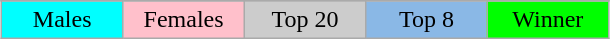<table class="wikitable" style="margin:1em auto; text-align:center;">
<tr>
</tr>
<tr>
<td bgcolor="cyan" width="15%">Males</td>
<td bgcolor="pink" width="15%">Females</td>
<td bgcolor="CCCCCC" width="15%">Top 20</td>
<td bgcolor="8AB8E6" width="15%">Top 8</td>
<td bgcolor="lime" width="15%">Winner</td>
</tr>
</table>
